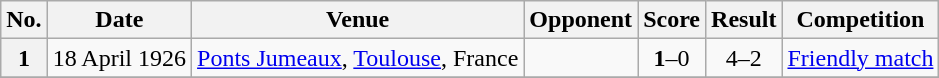<table class="wikitable sortable plainrowheaders">
<tr>
<th scope=col>No.</th>
<th scope=col>Date</th>
<th scope=col>Venue</th>
<th scope=col>Opponent</th>
<th scope=col>Score</th>
<th scope=col>Result</th>
<th scope=col>Competition</th>
</tr>
<tr>
<th scope=row style=text-align:center>1</th>
<td>18 April 1926</td>
<td><a href='#'>Ponts Jumeaux</a>, <a href='#'>Toulouse</a>, France</td>
<td></td>
<td align=center><strong>1</strong>–0</td>
<td align=center>4–2</td>
<td><a href='#'>Friendly match</a></td>
</tr>
<tr>
</tr>
</table>
